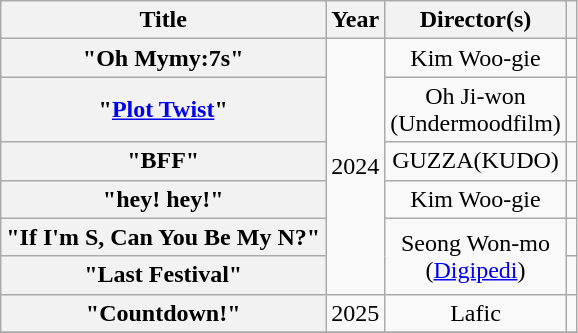<table class="wikitable plainrowheaders">
<tr>
<th scope="col">Title</th>
<th scope="col">Year</th>
<th scope="col">Director(s)</th>
<th scope="col" class="unsortable"></th>
</tr>
<tr>
<th scope="row">"Oh Mymy:7s"</th>
<td rowspan="6" style="text-align:center">2024</td>
<td style="text-align:center">Kim Woo-gie</td>
<td style="text-align:center"></td>
</tr>
<tr>
<th scope="row">"<a href='#'>Plot Twist</a>"</th>
<td style="text-align:center">Oh Ji-won<br>(Undermoodfilm)</td>
<td style="text-align:center"></td>
</tr>
<tr>
<th scope="row">"BFF"</th>
<td style="text-align:center">GUZZA(KUDO)</td>
<td style="text-align:center"></td>
</tr>
<tr>
<th scope="row">"hey! hey!"</th>
<td style="text-align:center">Kim Woo-gie</td>
<td style="text-align:center"></td>
</tr>
<tr>
<th scope="row">"If I'm S, Can You Be My N?"</th>
<td rowspan="2" style="text-align:center">Seong Won-mo<br>(<a href='#'>Digipedi</a>)</td>
<td style="text-align:center"></td>
</tr>
<tr>
<th scope="row">"Last Festival"</th>
<td style="text-align:center"></td>
</tr>
<tr>
<th scope="row">"Countdown!"</th>
<td>2025</td>
<td style="text-align:center">Lafic</td>
<td style="text-align:center"></td>
</tr>
<tr>
</tr>
</table>
